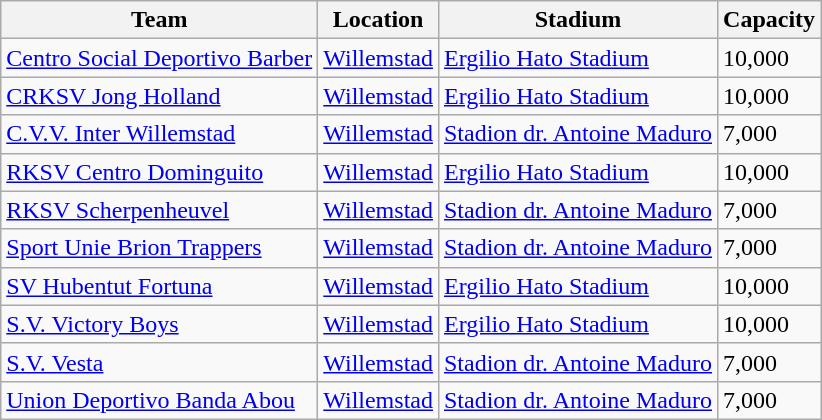<table class="wikitable sortable">
<tr>
<th>Team</th>
<th>Location</th>
<th>Stadium</th>
<th>Capacity</th>
</tr>
<tr>
<td><a href='#'>Centro Social Deportivo Barber</a></td>
<td><a href='#'>Willemstad</a></td>
<td><a href='#'>Ergilio Hato Stadium</a></td>
<td>10,000</td>
</tr>
<tr>
<td><a href='#'>CRKSV Jong Holland</a></td>
<td><a href='#'>Willemstad</a></td>
<td><a href='#'>Ergilio Hato Stadium</a></td>
<td>10,000</td>
</tr>
<tr>
<td><a href='#'>C.V.V. Inter Willemstad</a></td>
<td><a href='#'>Willemstad</a></td>
<td><a href='#'>Stadion dr. Antoine Maduro</a></td>
<td>7,000</td>
</tr>
<tr>
<td><a href='#'>RKSV Centro Dominguito</a></td>
<td><a href='#'>Willemstad</a></td>
<td><a href='#'>Ergilio Hato Stadium</a></td>
<td>10,000</td>
</tr>
<tr>
<td><a href='#'>RKSV Scherpenheuvel</a></td>
<td><a href='#'>Willemstad</a></td>
<td><a href='#'>Stadion dr. Antoine Maduro</a></td>
<td>7,000</td>
</tr>
<tr>
<td><a href='#'>Sport Unie Brion Trappers</a></td>
<td><a href='#'>Willemstad</a></td>
<td><a href='#'>Stadion dr. Antoine Maduro</a></td>
<td>7,000</td>
</tr>
<tr>
<td><a href='#'>SV Hubentut Fortuna</a></td>
<td><a href='#'>Willemstad</a></td>
<td><a href='#'>Ergilio Hato Stadium</a></td>
<td>10,000</td>
</tr>
<tr>
<td><a href='#'>S.V. Victory Boys</a></td>
<td><a href='#'>Willemstad</a></td>
<td><a href='#'>Ergilio Hato Stadium</a></td>
<td>10,000</td>
</tr>
<tr>
<td><a href='#'>S.V. Vesta</a></td>
<td><a href='#'>Willemstad</a></td>
<td><a href='#'>Stadion dr. Antoine Maduro</a></td>
<td>7,000</td>
</tr>
<tr>
<td><a href='#'>Union Deportivo Banda Abou</a></td>
<td><a href='#'>Willemstad</a></td>
<td><a href='#'>Stadion dr. Antoine Maduro</a></td>
<td>7,000</td>
</tr>
</table>
